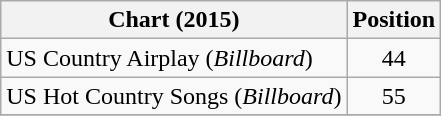<table class="wikitable sortable">
<tr>
<th scope="col">Chart (2015)</th>
<th scope="col">Position</th>
</tr>
<tr>
<td>US Country Airplay (<em>Billboard</em>)</td>
<td align="center">44</td>
</tr>
<tr>
<td>US Hot Country Songs (<em>Billboard</em>)</td>
<td align="center">55</td>
</tr>
<tr>
</tr>
</table>
